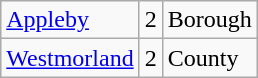<table class="wikitable sortable">
<tr>
<td><a href='#'>Appleby</a></td>
<td>2</td>
<td>Borough</td>
</tr>
<tr>
<td><a href='#'>Westmorland</a></td>
<td>2</td>
<td>County</td>
</tr>
</table>
